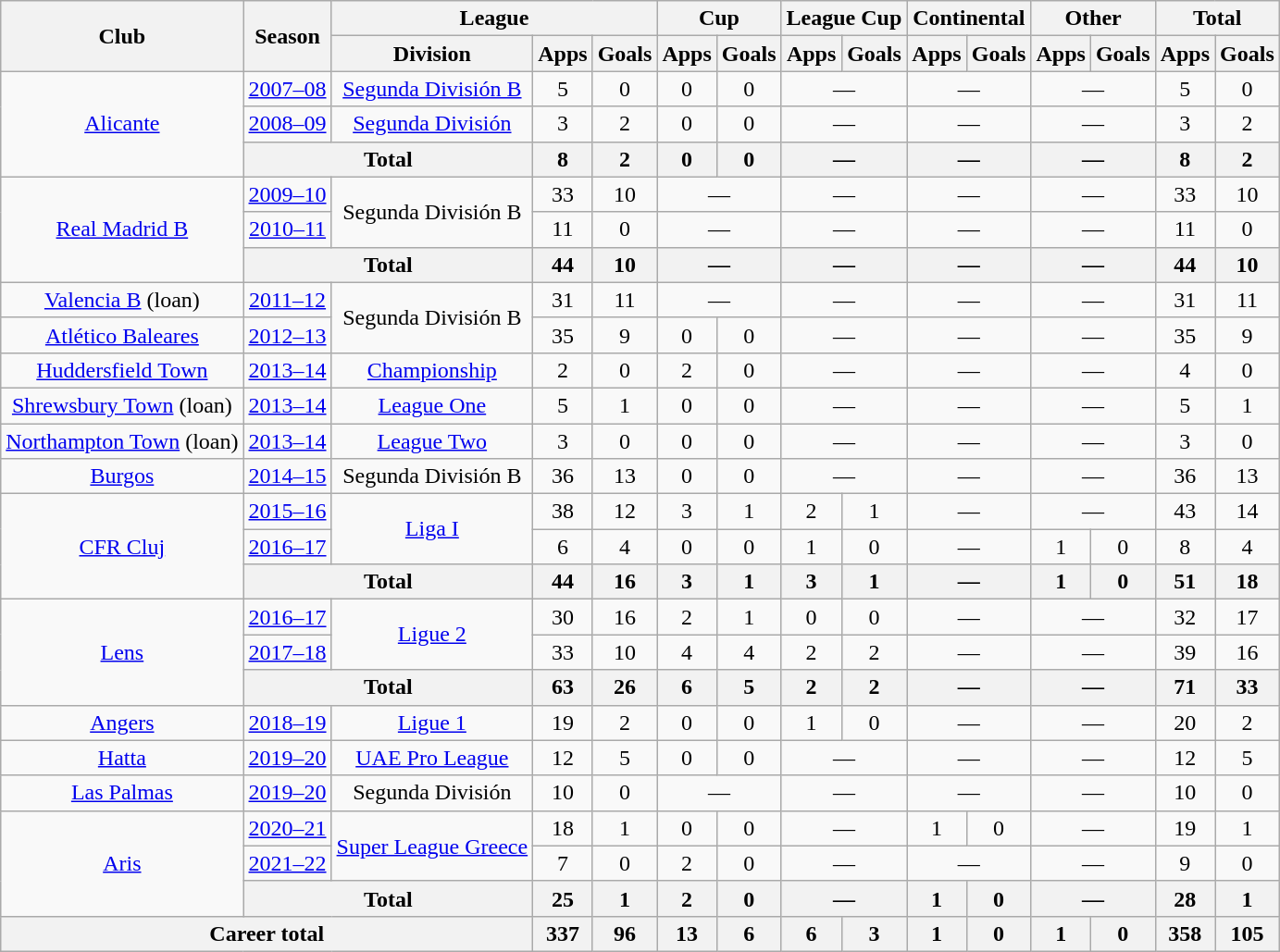<table class="wikitable" style="text-align: center">
<tr>
<th rowspan="2">Club</th>
<th rowspan="2">Season</th>
<th colspan="3">League</th>
<th colspan="2">Cup</th>
<th colspan="2">League Cup</th>
<th colspan="2">Continental</th>
<th colspan="2">Other</th>
<th colspan="2">Total</th>
</tr>
<tr>
<th>Division</th>
<th>Apps</th>
<th>Goals</th>
<th>Apps</th>
<th>Goals</th>
<th>Apps</th>
<th>Goals</th>
<th>Apps</th>
<th>Goals</th>
<th>Apps</th>
<th>Goals</th>
<th>Apps</th>
<th>Goals</th>
</tr>
<tr>
<td rowspan="3"><a href='#'>Alicante</a></td>
<td><a href='#'>2007–08</a></td>
<td><a href='#'>Segunda División B</a></td>
<td>5</td>
<td>0</td>
<td>0</td>
<td>0</td>
<td colspan="2">—</td>
<td colspan="2">—</td>
<td colspan="2">—</td>
<td>5</td>
<td>0</td>
</tr>
<tr>
<td><a href='#'>2008–09</a></td>
<td><a href='#'>Segunda División</a></td>
<td>3</td>
<td>2</td>
<td>0</td>
<td>0</td>
<td colspan="2">—</td>
<td colspan="2">—</td>
<td colspan="2">—</td>
<td>3</td>
<td>2</td>
</tr>
<tr>
<th colspan="2">Total</th>
<th>8</th>
<th>2</th>
<th>0</th>
<th>0</th>
<th colspan="2">—</th>
<th colspan="2">—</th>
<th colspan="2">—</th>
<th>8</th>
<th>2</th>
</tr>
<tr>
<td rowspan="3"><a href='#'>Real Madrid B</a></td>
<td><a href='#'>2009–10</a></td>
<td rowspan="2">Segunda División B</td>
<td>33</td>
<td>10</td>
<td colspan="2">—</td>
<td colspan="2">—</td>
<td colspan="2">—</td>
<td colspan="2">—</td>
<td>33</td>
<td>10</td>
</tr>
<tr>
<td><a href='#'>2010–11</a></td>
<td>11</td>
<td>0</td>
<td colspan="2">—</td>
<td colspan="2">—</td>
<td colspan="2">—</td>
<td colspan="2">—</td>
<td>11</td>
<td>0</td>
</tr>
<tr>
<th colspan="2">Total</th>
<th>44</th>
<th>10</th>
<th colspan="2">—</th>
<th colspan="2">—</th>
<th colspan="2">—</th>
<th colspan="2">—</th>
<th>44</th>
<th>10</th>
</tr>
<tr>
<td><a href='#'>Valencia B</a> (loan)</td>
<td><a href='#'>2011–12</a></td>
<td rowspan="2">Segunda División B</td>
<td>31</td>
<td>11</td>
<td colspan="2">—</td>
<td colspan="2">—</td>
<td colspan="2">—</td>
<td colspan="2">—</td>
<td>31</td>
<td>11</td>
</tr>
<tr>
<td><a href='#'>Atlético Baleares</a></td>
<td><a href='#'>2012–13</a></td>
<td>35</td>
<td>9</td>
<td>0</td>
<td>0</td>
<td colspan="2">—</td>
<td colspan="2">—</td>
<td colspan="2">—</td>
<td>35</td>
<td>9</td>
</tr>
<tr>
<td><a href='#'>Huddersfield Town</a></td>
<td><a href='#'>2013–14</a></td>
<td><a href='#'>Championship</a></td>
<td>2</td>
<td>0</td>
<td>2</td>
<td>0</td>
<td colspan="2">—</td>
<td colspan="2">—</td>
<td colspan="2">—</td>
<td>4</td>
<td>0</td>
</tr>
<tr>
<td><a href='#'>Shrewsbury Town</a> (loan)</td>
<td><a href='#'>2013–14</a></td>
<td><a href='#'>League One</a></td>
<td>5</td>
<td>1</td>
<td>0</td>
<td>0</td>
<td colspan="2">—</td>
<td colspan="2">—</td>
<td colspan="2">—</td>
<td>5</td>
<td>1</td>
</tr>
<tr>
<td><a href='#'>Northampton Town</a> (loan)</td>
<td><a href='#'>2013–14</a></td>
<td><a href='#'>League Two</a></td>
<td>3</td>
<td>0</td>
<td>0</td>
<td>0</td>
<td colspan="2">—</td>
<td colspan="2">—</td>
<td colspan="2">—</td>
<td>3</td>
<td>0</td>
</tr>
<tr>
<td><a href='#'>Burgos</a></td>
<td><a href='#'>2014–15</a></td>
<td>Segunda División B</td>
<td>36</td>
<td>13</td>
<td>0</td>
<td>0</td>
<td colspan="2">—</td>
<td colspan="2">—</td>
<td colspan="2">—</td>
<td>36</td>
<td>13</td>
</tr>
<tr>
<td rowspan="3"><a href='#'>CFR Cluj</a></td>
<td><a href='#'>2015–16</a></td>
<td rowspan="2"><a href='#'>Liga I</a></td>
<td>38</td>
<td>12</td>
<td>3</td>
<td>1</td>
<td>2</td>
<td>1</td>
<td colspan="2">—</td>
<td colspan="2">—</td>
<td>43</td>
<td>14</td>
</tr>
<tr>
<td><a href='#'>2016–17</a></td>
<td>6</td>
<td>4</td>
<td>0</td>
<td>0</td>
<td>1</td>
<td>0</td>
<td colspan="2">—</td>
<td>1</td>
<td>0</td>
<td>8</td>
<td>4</td>
</tr>
<tr>
<th colspan=2>Total</th>
<th>44</th>
<th>16</th>
<th>3</th>
<th>1</th>
<th>3</th>
<th>1</th>
<th colspan="2">—</th>
<th>1</th>
<th>0</th>
<th>51</th>
<th>18</th>
</tr>
<tr>
<td rowspan="3"><a href='#'>Lens</a></td>
<td><a href='#'>2016–17</a></td>
<td rowspan="2"><a href='#'>Ligue 2</a></td>
<td>30</td>
<td>16</td>
<td>2</td>
<td>1</td>
<td>0</td>
<td>0</td>
<td colspan="2">—</td>
<td colspan="2">—</td>
<td>32</td>
<td>17</td>
</tr>
<tr>
<td><a href='#'>2017–18</a></td>
<td>33</td>
<td>10</td>
<td>4</td>
<td>4</td>
<td>2</td>
<td>2</td>
<td colspan=2>—</td>
<td colspan="2">—</td>
<td>39</td>
<td>16</td>
</tr>
<tr>
<th colspan="2">Total</th>
<th>63</th>
<th>26</th>
<th>6</th>
<th>5</th>
<th>2</th>
<th>2</th>
<th colspan=2>—</th>
<th colspan="2">—</th>
<th>71</th>
<th>33</th>
</tr>
<tr>
<td><a href='#'>Angers</a></td>
<td><a href='#'>2018–19</a></td>
<td><a href='#'>Ligue 1</a></td>
<td>19</td>
<td>2</td>
<td>0</td>
<td>0</td>
<td>1</td>
<td>0</td>
<td colspan="2">—</td>
<td colspan="2">—</td>
<td>20</td>
<td>2</td>
</tr>
<tr>
<td><a href='#'>Hatta</a></td>
<td><a href='#'>2019–20</a></td>
<td><a href='#'>UAE Pro League</a></td>
<td>12</td>
<td>5</td>
<td>0</td>
<td>0</td>
<td colspan="2">—</td>
<td colspan="2">—</td>
<td colspan="2">—</td>
<td>12</td>
<td>5</td>
</tr>
<tr>
<td><a href='#'>Las Palmas</a></td>
<td><a href='#'>2019–20</a></td>
<td>Segunda División</td>
<td>10</td>
<td>0</td>
<td colspan="2">—</td>
<td colspan="2">—</td>
<td colspan="2">—</td>
<td colspan="2">—</td>
<td>10</td>
<td>0</td>
</tr>
<tr>
<td rowspan="3"><a href='#'>Aris</a></td>
<td><a href='#'>2020–21</a></td>
<td rowspan="2"><a href='#'>Super League Greece</a></td>
<td>18</td>
<td>1</td>
<td>0</td>
<td>0</td>
<td colspan="2">—</td>
<td>1</td>
<td>0</td>
<td colspan="2">—</td>
<td>19</td>
<td>1</td>
</tr>
<tr>
<td><a href='#'>2021–22</a></td>
<td>7</td>
<td>0</td>
<td>2</td>
<td>0</td>
<td colspan="2">—</td>
<td colspan="2">—</td>
<td colspan="2">—</td>
<td>9</td>
<td>0</td>
</tr>
<tr>
<th colspan="2">Total</th>
<th>25</th>
<th>1</th>
<th>2</th>
<th>0</th>
<th colspan="2">—</th>
<th>1</th>
<th>0</th>
<th colspan="2">—</th>
<th>28</th>
<th>1</th>
</tr>
<tr>
<th colspan="3">Career total</th>
<th>337</th>
<th>96</th>
<th>13</th>
<th>6</th>
<th>6</th>
<th>3</th>
<th>1</th>
<th>0</th>
<th>1</th>
<th>0</th>
<th>358</th>
<th>105</th>
</tr>
</table>
